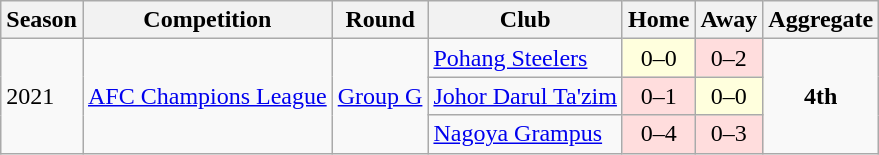<table class="wikitable collapsible collapsed">
<tr>
<th>Season</th>
<th>Competition</th>
<th>Round</th>
<th>Club</th>
<th>Home</th>
<th>Away</th>
<th>Aggregate</th>
</tr>
<tr>
<td rowspan="3">2021</td>
<td rowspan="3"><a href='#'>AFC Champions League</a></td>
<td rowspan="3"><a href='#'>Group G</a></td>
<td> <a href='#'>Pohang Steelers</a></td>
<td style="background:#ffd; text-align:center;">0–0</td>
<td style="background:#fdd; text-align:center;">0–2</td>
<td rowspan="3" style="text-align:center;"><strong>4th</strong></td>
</tr>
<tr>
<td> <a href='#'>Johor Darul Ta'zim</a></td>
<td style="background:#fdd; text-align:center;">0–1</td>
<td style="background:#ffd; text-align:center;">0–0</td>
</tr>
<tr>
<td> <a href='#'>Nagoya Grampus</a></td>
<td style="background:#fdd; text-align:center;">0–4</td>
<td style="background:#fdd; text-align:center;">0–3</td>
</tr>
</table>
